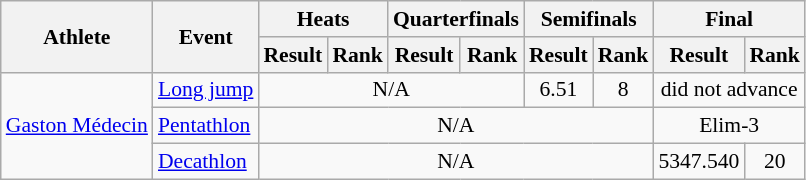<table class=wikitable style="font-size:90%">
<tr>
<th rowspan=2>Athlete</th>
<th rowspan=2>Event</th>
<th colspan=2>Heats</th>
<th colspan=2>Quarterfinals</th>
<th colspan=2>Semifinals</th>
<th colspan=2>Final</th>
</tr>
<tr>
<th>Result</th>
<th>Rank</th>
<th>Result</th>
<th>Rank</th>
<th>Result</th>
<th>Rank</th>
<th>Result</th>
<th>Rank</th>
</tr>
<tr>
<td rowspan=3><a href='#'>Gaston Médecin</a></td>
<td><a href='#'>Long jump</a></td>
<td align=center colspan=4>N/A</td>
<td align=center>6.51</td>
<td align=center>8</td>
<td align=center colspan=2>did not advance</td>
</tr>
<tr>
<td><a href='#'>Pentathlon</a></td>
<td align=center colspan=6>N/A</td>
<td align=center colspan=2>Elim-3</td>
</tr>
<tr>
<td><a href='#'>Decathlon</a></td>
<td align=center colspan=6>N/A</td>
<td align=center>5347.540</td>
<td align=center>20</td>
</tr>
</table>
